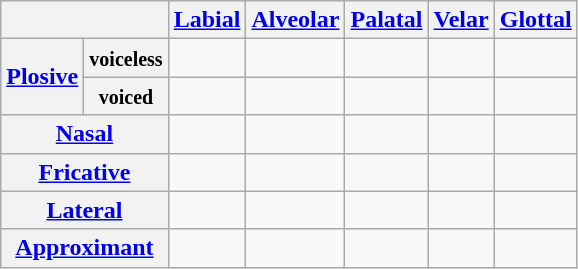<table class="wikitable" style="text-align:center">
<tr>
<th colspan="2"></th>
<th><a href='#'>Labial</a></th>
<th><a href='#'>Alveolar</a></th>
<th><a href='#'>Palatal</a></th>
<th><a href='#'>Velar</a></th>
<th><a href='#'>Glottal</a></th>
</tr>
<tr>
<th rowspan="2"><a href='#'>Plosive</a></th>
<th><small>voiceless</small></th>
<td></td>
<td></td>
<td></td>
<td></td>
<td></td>
</tr>
<tr>
<th><small>voiced</small></th>
<td></td>
<td></td>
<td></td>
<td></td>
<td></td>
</tr>
<tr>
<th colspan="2"><a href='#'>Nasal</a></th>
<td></td>
<td></td>
<td></td>
<td></td>
<td></td>
</tr>
<tr>
<th colspan="2"><a href='#'>Fricative</a></th>
<td></td>
<td></td>
<td></td>
<td></td>
<td></td>
</tr>
<tr>
<th colspan="2"><a href='#'>Lateral</a></th>
<td></td>
<td></td>
<td></td>
<td></td>
<td></td>
</tr>
<tr>
<th colspan="2"><a href='#'>Approximant</a></th>
<td></td>
<td></td>
<td></td>
<td></td>
<td></td>
</tr>
</table>
